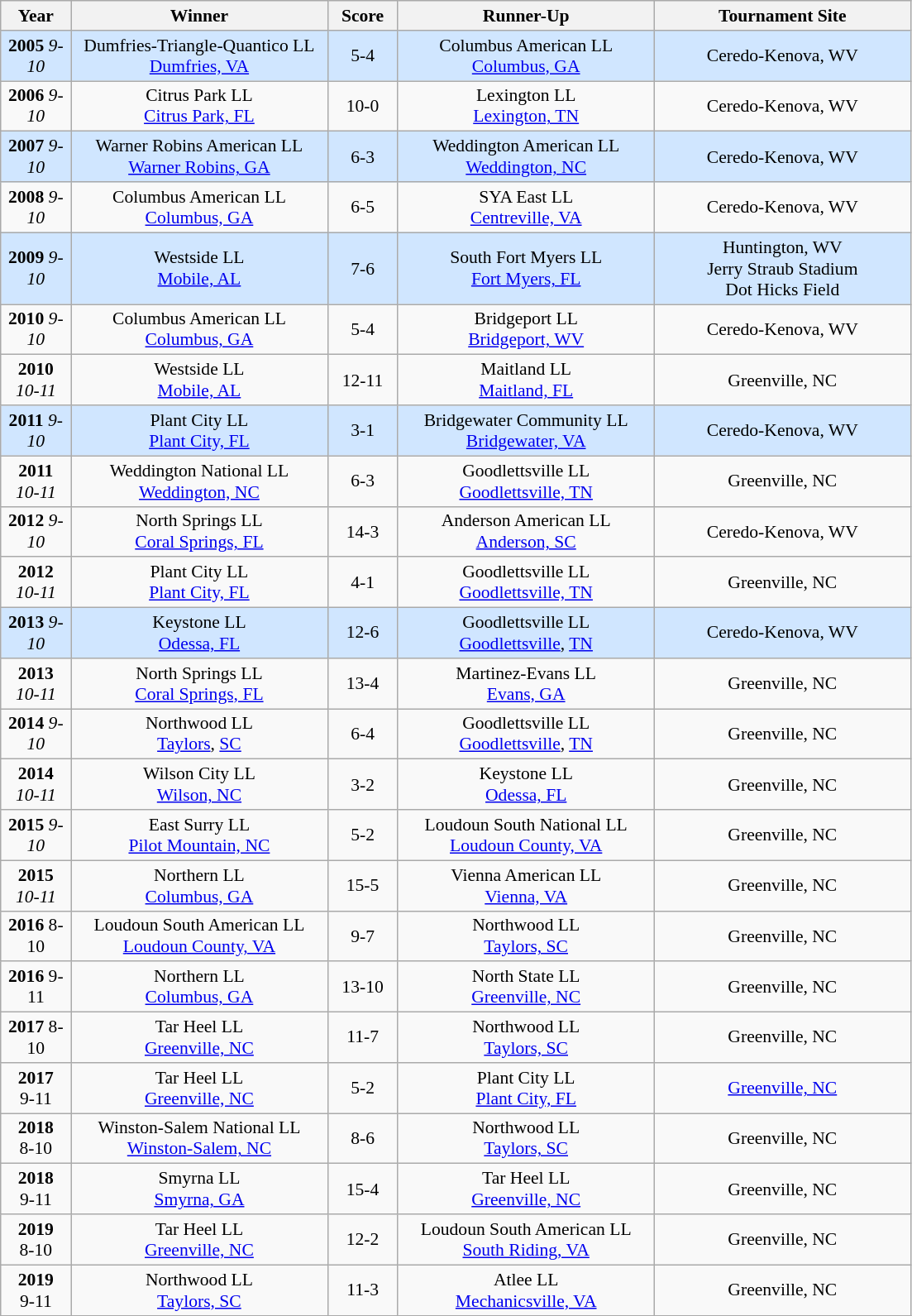<table class="wikitable" style="font-size: 90%; text-align: center;">
<tr>
<th width="50"><strong>Year</strong></th>
<th width="200">Winner</th>
<th width="50">Score</th>
<th width="200">Runner-Up</th>
<th width="200">Tournament Site</th>
</tr>
<tr style="background: #D0E6FF;">
<td><strong>2005</strong> <em>9-10</em></td>
<td>Dumfries-Triangle-Quantico LL<br><a href='#'>Dumfries, VA</a></td>
<td>5-4</td>
<td>Columbus American LL<br><a href='#'>Columbus, GA</a></td>
<td>Ceredo-Kenova, WV</td>
</tr>
<tr>
<td><strong>2006</strong> <em>9-10</em></td>
<td>Citrus Park LL<br><a href='#'>Citrus Park, FL</a></td>
<td>10-0</td>
<td>Lexington LL<br><a href='#'>Lexington, TN</a></td>
<td>Ceredo-Kenova, WV</td>
</tr>
<tr style="background: #D0E6FF;">
<td><strong>2007</strong> <em>9-10</em></td>
<td>Warner Robins American LL<br><a href='#'>Warner Robins, GA</a></td>
<td>6-3</td>
<td>Weddington American LL<br><a href='#'>Weddington, NC</a></td>
<td>Ceredo-Kenova, WV</td>
</tr>
<tr>
<td><strong>2008</strong> <em>9-10</em></td>
<td>Columbus American LL<br><a href='#'>Columbus, GA</a></td>
<td>6-5</td>
<td>SYA East LL<br><a href='#'>Centreville, VA</a></td>
<td>Ceredo-Kenova, WV</td>
</tr>
<tr style="background: #D0E6FF;">
<td><strong>2009</strong> <em>9-10</em></td>
<td>Westside LL<br><a href='#'>Mobile, AL</a></td>
<td>7-6</td>
<td>South Fort Myers LL<br><a href='#'>Fort Myers, FL</a></td>
<td>Huntington, WV<br>Jerry Straub Stadium<br>Dot Hicks Field</td>
</tr>
<tr>
<td><strong>2010</strong> <em>9-10</em></td>
<td>Columbus American LL<br><a href='#'>Columbus, GA</a></td>
<td>5-4</td>
<td>Bridgeport LL<br><a href='#'>Bridgeport, WV</a></td>
<td>Ceredo-Kenova, WV</td>
</tr>
<tr>
<td><strong>2010</strong> <em>10-11</em></td>
<td>Westside LL<br><a href='#'>Mobile, AL</a></td>
<td>12-11</td>
<td>Maitland LL<br><a href='#'>Maitland, FL</a></td>
<td>Greenville, NC</td>
</tr>
<tr style="background: #D0E6FF;">
<td><strong>2011</strong> <em>9-10</em></td>
<td><strong></strong>Plant City LL<br><a href='#'>Plant City, FL</a></td>
<td>3-1</td>
<td>Bridgewater Community LL<br><a href='#'>Bridgewater, VA</a></td>
<td>Ceredo-Kenova, WV</td>
</tr>
<tr>
<td><strong>2011</strong> <em>10-11</em></td>
<td>Weddington National LL<br><a href='#'>Weddington, NC</a></td>
<td>6-3</td>
<td>Goodlettsville LL<br><a href='#'>Goodlettsville, TN</a></td>
<td>Greenville, NC</td>
</tr>
<tr>
<td><strong>2012</strong> <em>9-10</em></td>
<td>North Springs LL<br><a href='#'>Coral Springs, FL</a></td>
<td>14-3</td>
<td>Anderson American LL<br><a href='#'>Anderson, SC</a></td>
<td>Ceredo-Kenova, WV</td>
</tr>
<tr>
<td><strong>2012</strong> <em>10-11</em></td>
<td>Plant City LL<br><a href='#'>Plant City, FL</a></td>
<td>4-1</td>
<td>Goodlettsville LL<br><a href='#'>Goodlettsville, TN</a></td>
<td>Greenville, NC</td>
</tr>
<tr style="background: #D0E6FF;">
<td><strong>2013</strong> <em>9-10</em></td>
<td>Keystone LL<br><a href='#'>Odessa, FL</a></td>
<td>12-6</td>
<td>Goodlettsville LL<br><a href='#'>Goodlettsville</a>, <a href='#'>TN</a></td>
<td>Ceredo-Kenova, WV</td>
</tr>
<tr>
<td><strong>2013</strong> <em>10-11</em></td>
<td>North Springs LL<br><a href='#'>Coral Springs, FL</a></td>
<td>13-4</td>
<td>Martinez-Evans LL<br><a href='#'>Evans, GA</a></td>
<td>Greenville, NC</td>
</tr>
<tr>
<td><strong>2014</strong> <em>9-10</em></td>
<td>Northwood LL<br><a href='#'>Taylors</a>, <a href='#'>SC</a></td>
<td>6-4</td>
<td>Goodlettsville LL<br><a href='#'>Goodlettsville</a>, <a href='#'>TN</a></td>
<td>Greenville, NC</td>
</tr>
<tr>
<td><strong>2014</strong> <em>10-11</em></td>
<td>Wilson City LL<br><a href='#'>Wilson, NC</a></td>
<td>3-2</td>
<td>Keystone LL<br> <a href='#'>Odessa, FL</a></td>
<td>Greenville, NC</td>
</tr>
<tr>
<td><strong>2015</strong> <em>9-10</em></td>
<td>East Surry LL<br><a href='#'>Pilot Mountain, NC</a></td>
<td>5-2</td>
<td>Loudoun South National LL<br><a href='#'>Loudoun County, VA</a></td>
<td>Greenville, NC</td>
</tr>
<tr>
<td><strong>2015</strong> <em>10-11</em></td>
<td>Northern LL<br><a href='#'>Columbus, GA</a></td>
<td>15-5</td>
<td>Vienna American LL<br><a href='#'>Vienna, VA</a></td>
<td>Greenville, NC</td>
</tr>
<tr>
<td><strong>2016</strong> 8-10</td>
<td>Loudoun South American LL<br><a href='#'>Loudoun County, VA</a></td>
<td>9-7</td>
<td>Northwood LL<br><a href='#'>Taylors, SC</a></td>
<td>Greenville, NC</td>
</tr>
<tr>
<td><strong>2016</strong> 9-11</td>
<td>Northern LL<br><a href='#'>Columbus, GA</a></td>
<td>13-10</td>
<td>North State LL<br><a href='#'>Greenville, NC</a></td>
<td>Greenville, NC</td>
</tr>
<tr>
<td><strong>2017</strong> 8-10</td>
<td>Tar Heel LL<br><a href='#'>Greenville, NC</a></td>
<td>11-7</td>
<td>Northwood LL<br><a href='#'>Taylors, SC</a></td>
<td>Greenville, NC</td>
</tr>
<tr>
<td><strong>2017</strong><br>9-11</td>
<td>Tar Heel LL<br><a href='#'>Greenville, NC</a></td>
<td>5-2</td>
<td>Plant City LL<br><a href='#'>Plant City, FL</a></td>
<td><a href='#'>Greenville, NC</a></td>
</tr>
<tr>
<td><strong>2018</strong><br>8-10</td>
<td>Winston-Salem National LL<br><a href='#'>Winston-Salem, NC</a></td>
<td>8-6</td>
<td>Northwood LL<br> <a href='#'>Taylors, SC</a></td>
<td>Greenville, NC</td>
</tr>
<tr>
<td><strong>2018</strong><br>9-11</td>
<td>Smyrna LL<br><a href='#'>Smyrna, GA</a></td>
<td>15-4</td>
<td>Tar Heel LL<br> <a href='#'>Greenville, NC</a></td>
<td>Greenville, NC</td>
</tr>
<tr>
<td><strong>2019</strong><br>8-10</td>
<td>Tar Heel LL<br> <a href='#'>Greenville, NC</a></td>
<td>12-2</td>
<td>Loudoun South American LL<br> <a href='#'>South Riding, VA</a></td>
<td>Greenville, NC</td>
</tr>
<tr>
<td><strong>2019</strong><br>9-11</td>
<td>Northwood LL<br> <a href='#'>Taylors, SC</a></td>
<td>11-3</td>
<td>Atlee LL<br> <a href='#'>Mechanicsville, VA</a></td>
<td>Greenville, NC</td>
</tr>
<tr>
</tr>
</table>
